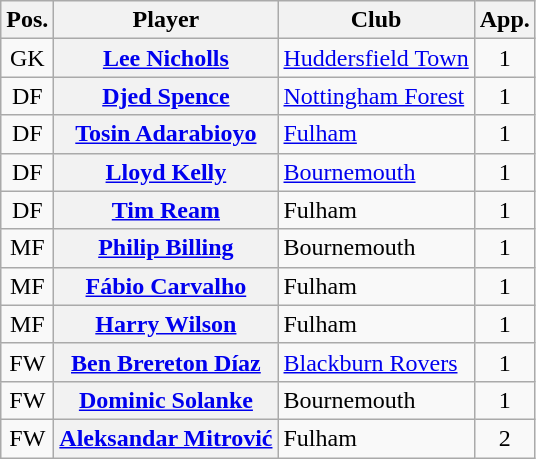<table class="wikitable plainrowheaders" style="text-align: left">
<tr>
<th scope="col">Pos.</th>
<th scope="col">Player</th>
<th scope="col">Club</th>
<th scope="col">App.</th>
</tr>
<tr>
<td style="text-align:center">GK</td>
<th scope="row"><a href='#'>Lee Nicholls</a></th>
<td><a href='#'>Huddersfield Town</a></td>
<td style="text-align:center">1</td>
</tr>
<tr>
<td style="text-align:center">DF</td>
<th scope="row"><a href='#'>Djed Spence</a></th>
<td><a href='#'>Nottingham Forest</a></td>
<td style="text-align:center">1</td>
</tr>
<tr>
<td style="text-align:center">DF</td>
<th scope="row"><a href='#'>Tosin Adarabioyo</a></th>
<td><a href='#'>Fulham</a></td>
<td style="text-align:center">1</td>
</tr>
<tr>
<td style="text-align:center">DF</td>
<th scope="row"><a href='#'>Lloyd Kelly</a></th>
<td><a href='#'>Bournemouth</a></td>
<td style="text-align:center">1</td>
</tr>
<tr>
<td style="text-align:center">DF</td>
<th scope="row"><a href='#'>Tim Ream</a></th>
<td>Fulham</td>
<td style="text-align:center">1</td>
</tr>
<tr>
<td style="text-align:center">MF</td>
<th scope="row"><a href='#'>Philip Billing</a></th>
<td>Bournemouth</td>
<td style="text-align:center">1</td>
</tr>
<tr>
<td style="text-align:center">MF</td>
<th scope="row"><a href='#'>Fábio Carvalho</a></th>
<td>Fulham</td>
<td style="text-align:center">1</td>
</tr>
<tr>
<td style="text-align:center">MF</td>
<th scope="row"><a href='#'>Harry Wilson</a></th>
<td>Fulham</td>
<td style="text-align:center">1</td>
</tr>
<tr>
<td style="text-align:center">FW</td>
<th scope="row"><a href='#'>Ben Brereton Díaz</a></th>
<td><a href='#'>Blackburn Rovers</a></td>
<td style="text-align:center">1</td>
</tr>
<tr>
<td style="text-align:center">FW</td>
<th scope="row"><a href='#'>Dominic Solanke</a></th>
<td>Bournemouth</td>
<td style="text-align:center">1</td>
</tr>
<tr>
<td style="text-align:center">FW</td>
<th scope="row"><a href='#'>Aleksandar Mitrović</a> </th>
<td>Fulham</td>
<td style="text-align:center">2</td>
</tr>
</table>
